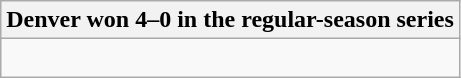<table class="wikitable collapsible collapsed">
<tr>
<th>Denver won 4–0 in the regular-season series</th>
</tr>
<tr>
<td><br>


</td>
</tr>
</table>
